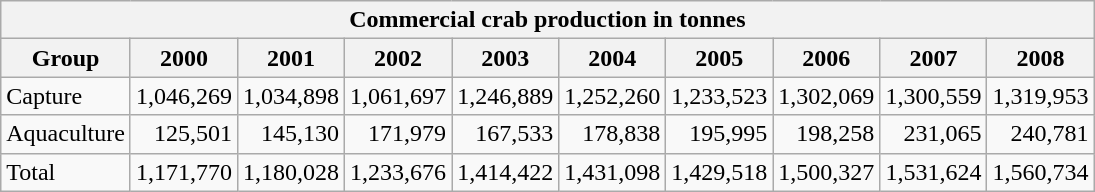<table class="wikitable" border="1">
<tr>
<th colspan=10 align="center"><strong>Commercial crab production in tonnes</strong></th>
</tr>
<tr>
<th>Group</th>
<th>2000</th>
<th>2001</th>
<th>2002</th>
<th>2003</th>
<th>2004</th>
<th>2005</th>
<th>2006</th>
<th>2007</th>
<th>2008</th>
</tr>
<tr>
<td>Capture</td>
<td align="right">1,046,269</td>
<td align="right">1,034,898</td>
<td align="right">1,061,697</td>
<td align="right">1,246,889</td>
<td align="right">1,252,260</td>
<td align="right">1,233,523</td>
<td align="right">1,302,069</td>
<td align="right">1,300,559</td>
<td align="right">1,319,953</td>
</tr>
<tr>
<td>Aquaculture</td>
<td align="right">125,501</td>
<td align="right">145,130</td>
<td align="right">171,979</td>
<td align="right">167,533</td>
<td align="right">178,838</td>
<td align="right">195,995</td>
<td align="right">198,258</td>
<td align="right">231,065</td>
<td align="right">240,781</td>
</tr>
<tr>
<td>Total</td>
<td align="right">1,171,770</td>
<td align="right">1,180,028</td>
<td align="right">1,233,676</td>
<td align="right">1,414,422</td>
<td align="right">1,431,098</td>
<td align="right">1,429,518</td>
<td align="right">1,500,327</td>
<td align="right">1,531,624</td>
<td align="right">1,560,734</td>
</tr>
</table>
